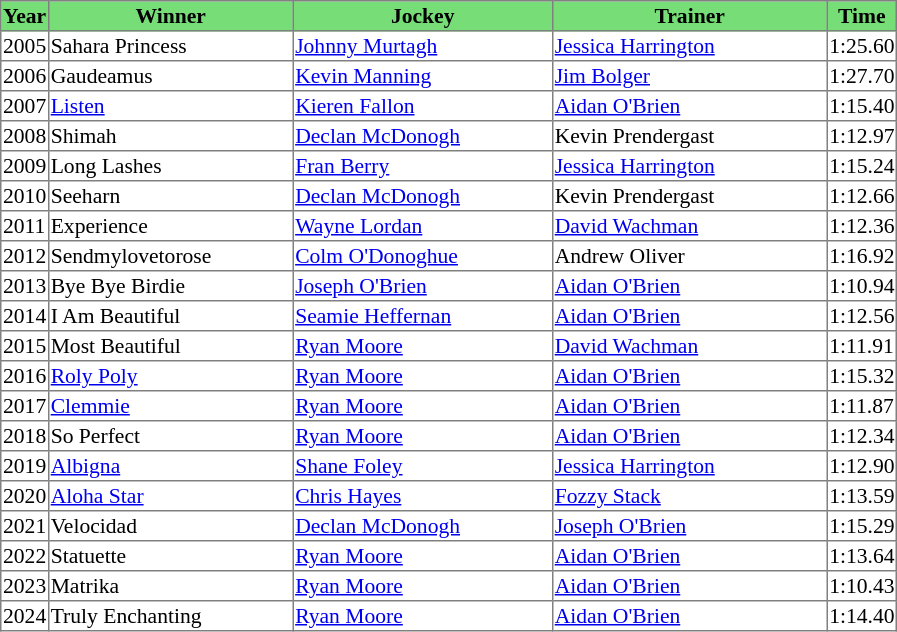<table class = "sortable" | border="1" style="border-collapse: collapse; font-size:90%">
<tr bgcolor="#77dd77" align="center">
<th>Year</th>
<th>Winner</th>
<th>Jockey</th>
<th>Trainer</th>
<th>Time</th>
</tr>
<tr>
<td>2005</td>
<td width=160px>Sahara Princess</td>
<td width=170px><a href='#'>Johnny Murtagh</a></td>
<td width=180px><a href='#'>Jessica Harrington</a></td>
<td>1:25.60</td>
</tr>
<tr>
<td>2006</td>
<td>Gaudeamus</td>
<td><a href='#'>Kevin Manning</a></td>
<td><a href='#'>Jim Bolger</a></td>
<td>1:27.70</td>
</tr>
<tr>
<td>2007</td>
<td><a href='#'>Listen</a></td>
<td><a href='#'>Kieren Fallon</a></td>
<td><a href='#'>Aidan O'Brien</a></td>
<td>1:15.40</td>
</tr>
<tr>
<td>2008</td>
<td>Shimah</td>
<td><a href='#'>Declan McDonogh</a></td>
<td>Kevin Prendergast</td>
<td>1:12.97</td>
</tr>
<tr>
<td>2009</td>
<td>Long Lashes</td>
<td><a href='#'>Fran Berry</a></td>
<td><a href='#'>Jessica Harrington</a></td>
<td>1:15.24</td>
</tr>
<tr>
<td>2010</td>
<td>Seeharn</td>
<td><a href='#'>Declan McDonogh</a></td>
<td>Kevin Prendergast</td>
<td>1:12.66</td>
</tr>
<tr>
<td>2011</td>
<td>Experience</td>
<td><a href='#'>Wayne Lordan</a></td>
<td><a href='#'>David Wachman</a></td>
<td>1:12.36</td>
</tr>
<tr>
<td>2012</td>
<td>Sendmylovetorose</td>
<td><a href='#'>Colm O'Donoghue</a></td>
<td>Andrew Oliver</td>
<td>1:16.92</td>
</tr>
<tr>
<td>2013</td>
<td>Bye Bye Birdie</td>
<td><a href='#'>Joseph O'Brien</a></td>
<td><a href='#'>Aidan O'Brien</a></td>
<td>1:10.94</td>
</tr>
<tr>
<td>2014</td>
<td>I Am Beautiful</td>
<td><a href='#'>Seamie Heffernan</a></td>
<td><a href='#'>Aidan O'Brien</a></td>
<td>1:12.56</td>
</tr>
<tr>
<td>2015</td>
<td>Most Beautiful</td>
<td><a href='#'>Ryan Moore</a></td>
<td><a href='#'>David Wachman</a></td>
<td>1:11.91</td>
</tr>
<tr>
<td>2016</td>
<td><a href='#'>Roly Poly</a></td>
<td><a href='#'>Ryan Moore</a></td>
<td><a href='#'>Aidan O'Brien</a></td>
<td>1:15.32</td>
</tr>
<tr>
<td>2017</td>
<td><a href='#'>Clemmie</a></td>
<td><a href='#'>Ryan Moore</a></td>
<td><a href='#'>Aidan O'Brien</a></td>
<td>1:11.87</td>
</tr>
<tr>
<td>2018</td>
<td>So Perfect</td>
<td><a href='#'>Ryan Moore</a></td>
<td><a href='#'>Aidan O'Brien</a></td>
<td>1:12.34</td>
</tr>
<tr>
<td>2019</td>
<td><a href='#'>Albigna</a></td>
<td><a href='#'>Shane Foley</a></td>
<td><a href='#'>Jessica Harrington</a></td>
<td>1:12.90</td>
</tr>
<tr>
<td>2020</td>
<td><a href='#'>Aloha Star</a></td>
<td><a href='#'>Chris Hayes</a></td>
<td><a href='#'>Fozzy Stack</a></td>
<td>1:13.59</td>
</tr>
<tr>
<td>2021</td>
<td>Velocidad</td>
<td><a href='#'>Declan McDonogh</a></td>
<td><a href='#'>Joseph O'Brien</a></td>
<td>1:15.29</td>
</tr>
<tr>
<td>2022</td>
<td>Statuette</td>
<td><a href='#'>Ryan Moore</a></td>
<td><a href='#'>Aidan O'Brien</a></td>
<td>1:13.64</td>
</tr>
<tr>
<td>2023</td>
<td>Matrika</td>
<td><a href='#'>Ryan Moore</a></td>
<td><a href='#'>Aidan O'Brien</a></td>
<td>1:10.43</td>
</tr>
<tr>
<td>2024</td>
<td>Truly Enchanting</td>
<td><a href='#'>Ryan Moore</a></td>
<td><a href='#'>Aidan O'Brien</a></td>
<td>1:14.40</td>
</tr>
</table>
